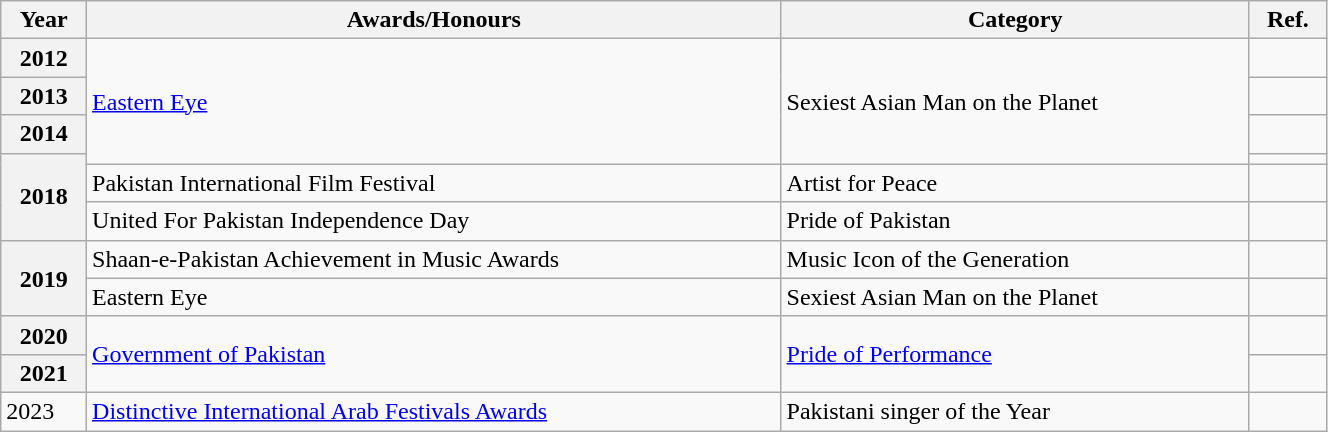<table class="wikitable plainrowheaders" width="70%" "textcolor:#000;">
<tr>
<th>Year</th>
<th>Awards/Honours</th>
<th>Category</th>
<th>Ref.</th>
</tr>
<tr>
<th>2012</th>
<td rowspan="4"><a href='#'>Eastern Eye</a></td>
<td rowspan="4">Sexiest Asian Man on the Planet</td>
<td></td>
</tr>
<tr>
<th>2013</th>
<td></td>
</tr>
<tr>
<th>2014</th>
<td></td>
</tr>
<tr>
<th rowspan="3">2018</th>
<td></td>
</tr>
<tr>
<td>Pakistan International Film Festival</td>
<td>Artist for Peace</td>
<td></td>
</tr>
<tr>
<td>United For Pakistan Independence Day</td>
<td>Pride of Pakistan</td>
<td></td>
</tr>
<tr>
<th rowspan="2">2019</th>
<td>Shaan-e-Pakistan Achievement in Music Awards</td>
<td>Music Icon of the Generation</td>
<td></td>
</tr>
<tr>
<td>Eastern Eye</td>
<td>Sexiest Asian Man on the Planet</td>
<td></td>
</tr>
<tr>
<th>2020</th>
<td rowspan="2"><a href='#'>Government of Pakistan</a></td>
<td rowspan="2"><a href='#'>Pride of Performance</a></td>
<td></td>
</tr>
<tr>
<th>2021</th>
<td></td>
</tr>
<tr>
<td>2023</td>
<td><a href='#'>Distinctive International Arab Festivals Awards</a></td>
<td>Pakistani singer of the Year</td>
<td></td>
</tr>
</table>
